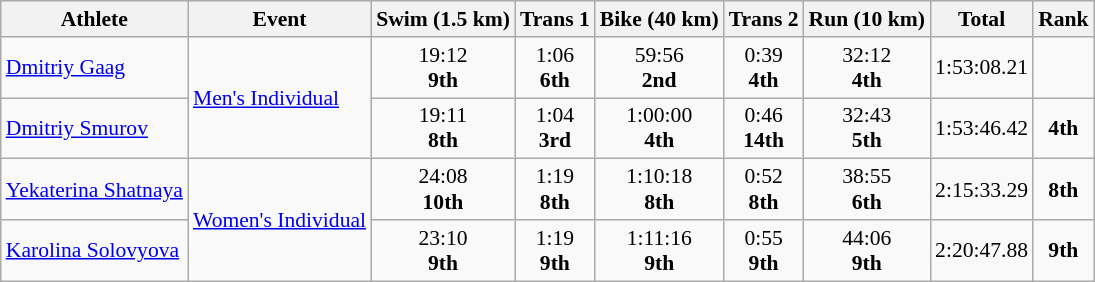<table class="wikitable" style="font-size:90%">
<tr>
<th>Athlete</th>
<th>Event</th>
<th>Swim (1.5 km)</th>
<th>Trans 1</th>
<th>Bike (40 km)</th>
<th>Trans 2</th>
<th>Run (10 km)</th>
<th>Total</th>
<th>Rank</th>
</tr>
<tr>
<td><a href='#'>Dmitriy Gaag</a></td>
<td rowspan=2><a href='#'>Men's Individual</a></td>
<td align=center>19:12<br><strong>9th</strong></td>
<td align=center>1:06<br><strong>6th</strong></td>
<td align=center>59:56<br><strong>2nd</strong></td>
<td align=center>0:39<br><strong>4th</strong></td>
<td align=center>32:12<br><strong>4th</strong></td>
<td align=center>1:53:08.21</td>
<td align=center></td>
</tr>
<tr>
<td><a href='#'>Dmitriy Smurov</a></td>
<td align=center>19:11<br><strong>8th</strong></td>
<td align=center>1:04<br><strong>3rd</strong></td>
<td align=center>1:00:00<br><strong>4th</strong></td>
<td align=center>0:46<br><strong>14th</strong></td>
<td align=center>32:43<br><strong>5th</strong></td>
<td align=center>1:53:46.42</td>
<td align=center><strong>4th</strong></td>
</tr>
<tr>
<td><a href='#'>Yekaterina Shatnaya</a></td>
<td rowspan=2><a href='#'>Women's Individual</a></td>
<td align=center>24:08<br><strong>10th</strong></td>
<td align=center>1:19<br><strong>8th</strong></td>
<td align=center>1:10:18<br><strong>8th</strong></td>
<td align=center>0:52<br><strong>8th</strong></td>
<td align=center>38:55<br><strong>6th</strong></td>
<td align=center>2:15:33.29</td>
<td align=center><strong>8th</strong></td>
</tr>
<tr>
<td><a href='#'>Karolina Solovyova</a></td>
<td align=center>23:10<br><strong>9th</strong></td>
<td align=center>1:19<br><strong>9th</strong></td>
<td align=center>1:11:16<br><strong>9th</strong></td>
<td align=center>0:55<br><strong>9th</strong></td>
<td align=center>44:06<br><strong>9th</strong></td>
<td align=center>2:20:47.88</td>
<td align=center><strong>9th</strong></td>
</tr>
</table>
